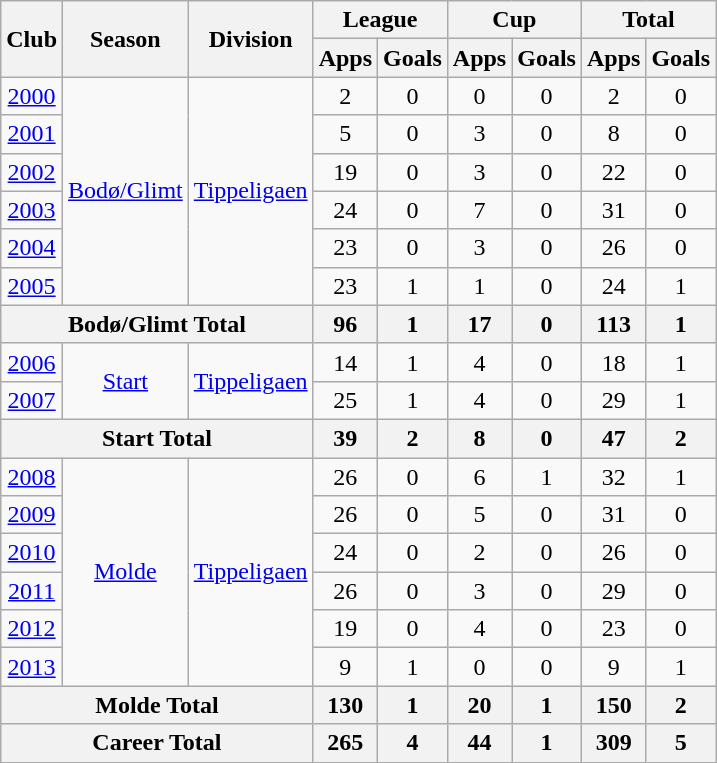<table class="wikitable" style="text-align: center;">
<tr>
<th rowspan="2">Club</th>
<th rowspan="2">Season</th>
<th rowspan="2">Division</th>
<th colspan="2">League</th>
<th colspan="2">Cup</th>
<th colspan="2">Total</th>
</tr>
<tr>
<th>Apps</th>
<th>Goals</th>
<th>Apps</th>
<th>Goals</th>
<th>Apps</th>
<th>Goals</th>
</tr>
<tr>
<td><a href='#'>2000</a></td>
<td rowspan="6" valign="center"><a href='#'>Bodø/Glimt</a></td>
<td rowspan="6" valign="center"><a href='#'>Tippeligaen</a></td>
<td>2</td>
<td>0</td>
<td>0</td>
<td>0</td>
<td>2</td>
<td>0</td>
</tr>
<tr>
<td><a href='#'>2001</a></td>
<td>5</td>
<td>0</td>
<td>3</td>
<td>0</td>
<td>8</td>
<td>0</td>
</tr>
<tr>
<td><a href='#'>2002</a></td>
<td>19</td>
<td>0</td>
<td>3</td>
<td>0</td>
<td>22</td>
<td>0</td>
</tr>
<tr>
<td><a href='#'>2003</a></td>
<td>24</td>
<td>0</td>
<td>7</td>
<td>0</td>
<td>31</td>
<td>0</td>
</tr>
<tr>
<td><a href='#'>2004</a></td>
<td>23</td>
<td>0</td>
<td>3</td>
<td>0</td>
<td>26</td>
<td>0</td>
</tr>
<tr>
<td><a href='#'>2005</a></td>
<td>23</td>
<td>1</td>
<td>1</td>
<td>0</td>
<td>24</td>
<td>1</td>
</tr>
<tr>
<th colspan="3">Bodø/Glimt Total</th>
<th>96</th>
<th>1</th>
<th>17</th>
<th>0</th>
<th>113</th>
<th>1</th>
</tr>
<tr>
<td><a href='#'>2006</a></td>
<td rowspan="2" valign="center"><a href='#'>Start</a></td>
<td rowspan="2" valign="center"><a href='#'>Tippeligaen</a></td>
<td>14</td>
<td>1</td>
<td>4</td>
<td>0</td>
<td>18</td>
<td>1</td>
</tr>
<tr>
<td><a href='#'>2007</a></td>
<td>25</td>
<td>1</td>
<td>4</td>
<td>0</td>
<td>29</td>
<td>1</td>
</tr>
<tr>
<th colspan="3">Start Total</th>
<th>39</th>
<th>2</th>
<th>8</th>
<th>0</th>
<th>47</th>
<th>2</th>
</tr>
<tr>
<td><a href='#'>2008</a></td>
<td rowspan="6" valign="center"><a href='#'>Molde</a></td>
<td rowspan="6" valign="center"><a href='#'>Tippeligaen</a></td>
<td>26</td>
<td>0</td>
<td>6</td>
<td>1</td>
<td>32</td>
<td>1</td>
</tr>
<tr>
<td><a href='#'>2009</a></td>
<td>26</td>
<td>0</td>
<td>5</td>
<td>0</td>
<td>31</td>
<td>0</td>
</tr>
<tr>
<td><a href='#'>2010</a></td>
<td>24</td>
<td>0</td>
<td>2</td>
<td>0</td>
<td>26</td>
<td>0</td>
</tr>
<tr>
<td><a href='#'>2011</a></td>
<td>26</td>
<td>0</td>
<td>3</td>
<td>0</td>
<td>29</td>
<td>0</td>
</tr>
<tr>
<td><a href='#'>2012</a></td>
<td>19</td>
<td>0</td>
<td>4</td>
<td>0</td>
<td>23</td>
<td>0</td>
</tr>
<tr>
<td><a href='#'>2013</a></td>
<td>9</td>
<td>1</td>
<td>0</td>
<td>0</td>
<td>9</td>
<td>1</td>
</tr>
<tr>
<th colspan="3">Molde Total</th>
<th>130</th>
<th>1</th>
<th>20</th>
<th>1</th>
<th>150</th>
<th>2</th>
</tr>
<tr>
<th colspan="3">Career Total</th>
<th>265</th>
<th>4</th>
<th>44</th>
<th>1</th>
<th>309</th>
<th>5</th>
</tr>
</table>
